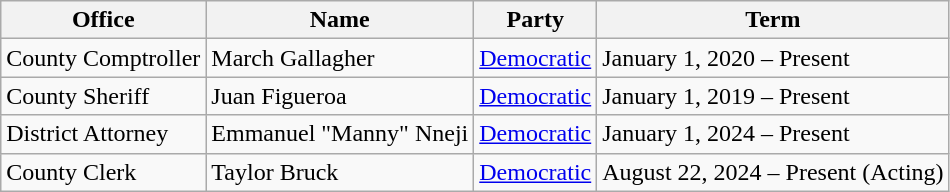<table class="wikitable">
<tr>
<th>Office</th>
<th>Name</th>
<th>Party</th>
<th>Term</th>
</tr>
<tr>
<td>County Comptroller</td>
<td>March Gallagher</td>
<td><a href='#'>Democratic</a></td>
<td>January 1, 2020 – Present</td>
</tr>
<tr>
<td>County Sheriff</td>
<td>Juan Figueroa</td>
<td><a href='#'>Democratic</a></td>
<td>January 1, 2019 – Present</td>
</tr>
<tr>
<td>District Attorney</td>
<td>Emmanuel "Manny" Nneji</td>
<td><a href='#'>Democratic</a></td>
<td>January 1, 2024 – Present</td>
</tr>
<tr>
<td>County Clerk</td>
<td>Taylor Bruck</td>
<td><a href='#'>Democratic</a></td>
<td>August 22, 2024 – Present (Acting)</td>
</tr>
</table>
